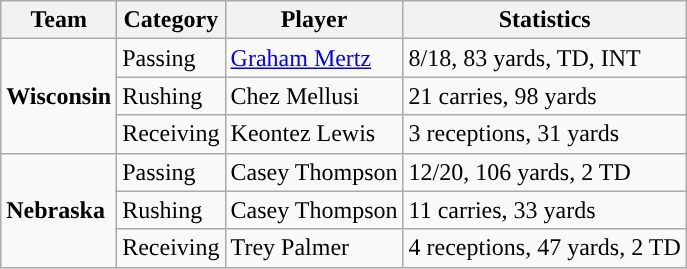<table class="wikitable" style="float: right;">
<tr>
<th>Team</th>
<th>Category</th>
<th>Player</th>
<th>Statistics</th>
</tr>
<tr>
<td rowspan=3><strong>Wisconsin</strong></td>
<td>Passing</td>
<td><a href='#'>Graham Mertz</a></td>
<td>8/18, 83 yards, TD, INT</td>
</tr>
<tr>
<td>Rushing</td>
<td>Chez Mellusi</td>
<td>21 carries, 98 yards</td>
</tr>
<tr>
<td>Receiving</td>
<td>Keontez Lewis</td>
<td>3 receptions, 31 yards</td>
</tr>
<tr>
<td rowspan=3><strong>Nebraska</strong></td>
<td>Passing</td>
<td>Casey Thompson</td>
<td>12/20, 106 yards, 2 TD</td>
</tr>
<tr>
<td>Rushing</td>
<td>Casey Thompson</td>
<td>11 carries, 33 yards</td>
</tr>
<tr>
<td>Receiving</td>
<td>Trey Palmer</td>
<td>4 receptions, 47 yards, 2 TD</td>
</tr>
</table>
